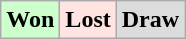<table class="wikitable">
<tr>
<td bgcolor="#ccffcc"><strong>Won</strong></td>
<td bgcolor="FFE4E1"><strong>Lost</strong></td>
<td bgcolor="DCDCDC"><strong>Draw</strong></td>
</tr>
</table>
